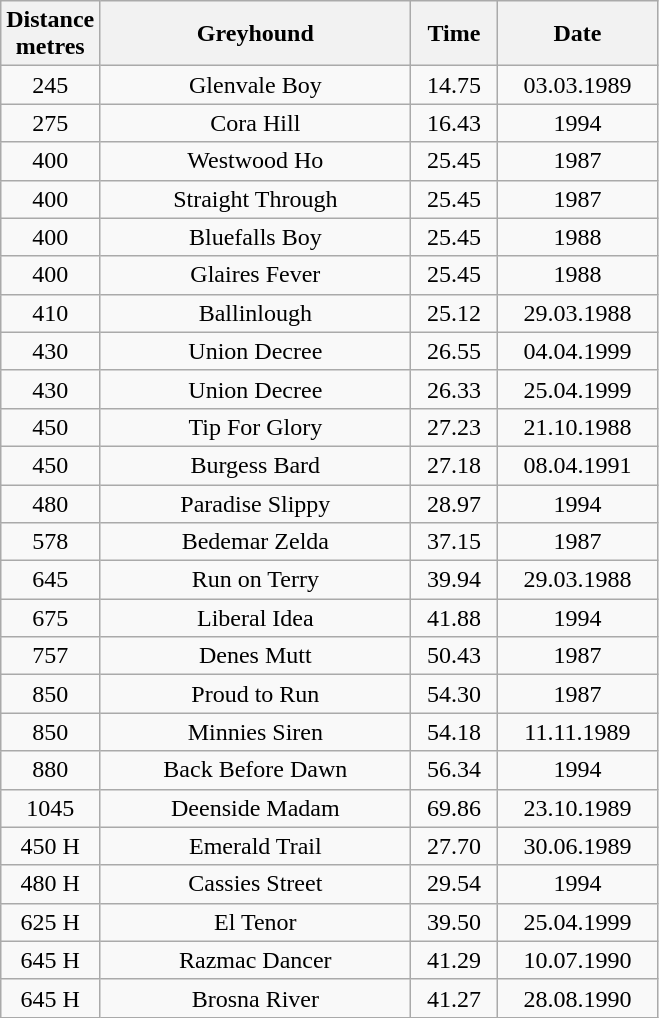<table class="wikitable" style="font-size: 100%">
<tr>
<th width=50>Distance <br>metres</th>
<th width=200>Greyhound</th>
<th width=50>Time</th>
<th width=100>Date</th>
</tr>
<tr align=center>
<td>245</td>
<td>Glenvale Boy</td>
<td>14.75</td>
<td>03.03.1989</td>
</tr>
<tr align=center>
<td>275</td>
<td>Cora Hill</td>
<td>16.43</td>
<td>1994</td>
</tr>
<tr align=center>
<td>400</td>
<td>Westwood Ho</td>
<td>25.45</td>
<td>1987</td>
</tr>
<tr align=center>
<td>400</td>
<td>Straight Through</td>
<td>25.45</td>
<td>1987</td>
</tr>
<tr align=center>
<td>400</td>
<td>Bluefalls Boy</td>
<td>25.45</td>
<td>1988</td>
</tr>
<tr align=center>
<td>400</td>
<td>Glaires Fever</td>
<td>25.45</td>
<td>1988</td>
</tr>
<tr align=center>
<td>410</td>
<td>Ballinlough</td>
<td>25.12</td>
<td>29.03.1988</td>
</tr>
<tr align=center>
<td>430</td>
<td>Union Decree</td>
<td>26.55</td>
<td>04.04.1999</td>
</tr>
<tr align=center>
<td>430</td>
<td>Union Decree</td>
<td>26.33</td>
<td>25.04.1999</td>
</tr>
<tr align=center>
<td>450</td>
<td>Tip For Glory</td>
<td>27.23</td>
<td>21.10.1988</td>
</tr>
<tr align=center>
<td>450</td>
<td>Burgess Bard</td>
<td>27.18</td>
<td>08.04.1991</td>
</tr>
<tr align=center>
<td>480</td>
<td>Paradise Slippy</td>
<td>28.97</td>
<td>1994</td>
</tr>
<tr align=center>
<td>578</td>
<td>Bedemar Zelda</td>
<td>37.15</td>
<td>1987</td>
</tr>
<tr align=center>
<td>645</td>
<td>Run on Terry</td>
<td>39.94</td>
<td>29.03.1988</td>
</tr>
<tr align=center>
<td>675</td>
<td>Liberal Idea</td>
<td>41.88</td>
<td>1994</td>
</tr>
<tr align=center>
<td>757</td>
<td>Denes Mutt</td>
<td>50.43</td>
<td>1987</td>
</tr>
<tr align=center>
<td>850</td>
<td>Proud to Run</td>
<td>54.30</td>
<td>1987</td>
</tr>
<tr align=center>
<td>850</td>
<td>Minnies Siren</td>
<td>54.18</td>
<td>11.11.1989</td>
</tr>
<tr align=center>
<td>880</td>
<td>Back Before Dawn</td>
<td>56.34</td>
<td>1994</td>
</tr>
<tr align=center>
<td>1045</td>
<td>Deenside Madam</td>
<td>69.86</td>
<td>23.10.1989</td>
</tr>
<tr align=center>
<td>450 H</td>
<td>Emerald Trail</td>
<td>27.70</td>
<td>30.06.1989</td>
</tr>
<tr align=center>
<td>480 H</td>
<td>Cassies Street</td>
<td>29.54</td>
<td>1994</td>
</tr>
<tr align=center>
<td>625 H</td>
<td>El Tenor</td>
<td>39.50</td>
<td>25.04.1999</td>
</tr>
<tr align=center>
<td>645 H</td>
<td>Razmac Dancer</td>
<td>41.29</td>
<td>10.07.1990</td>
</tr>
<tr align=center>
<td>645 H</td>
<td>Brosna River</td>
<td>41.27</td>
<td>28.08.1990</td>
</tr>
</table>
